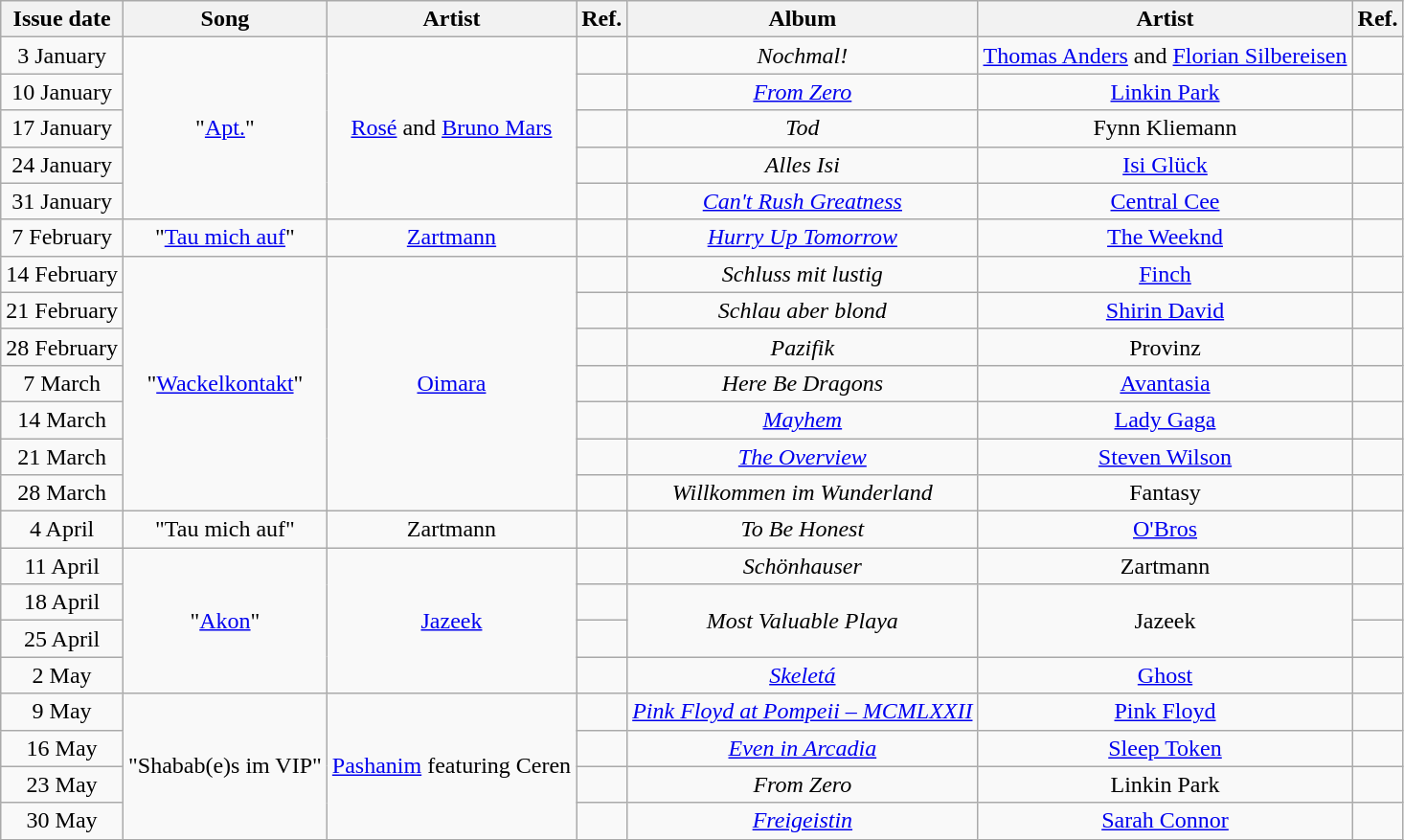<table class="wikitable plainrowheaders" style="text-align:center">
<tr>
<th scope="col">Issue date</th>
<th scope="col">Song</th>
<th scope="col">Artist</th>
<th scope="col">Ref.</th>
<th scope="col">Album</th>
<th scope="col">Artist</th>
<th scope="col">Ref.</th>
</tr>
<tr>
<td scope="row">3 January</td>
<td rowspan="5">"<a href='#'>Apt.</a>"</td>
<td rowspan="5"><a href='#'>Rosé</a> and <a href='#'>Bruno Mars</a></td>
<td align="center"></td>
<td><em>Nochmal!</em></td>
<td><a href='#'>Thomas Anders</a> and <a href='#'>Florian Silbereisen</a></td>
<td align="center"></td>
</tr>
<tr>
<td scope="row">10 January</td>
<td align="center"></td>
<td><em><a href='#'>From Zero</a></em></td>
<td><a href='#'>Linkin Park</a></td>
<td align="center"></td>
</tr>
<tr>
<td scope="row">17 January</td>
<td align="center"></td>
<td><em>Tod</em></td>
<td>Fynn Kliemann</td>
<td align="center"></td>
</tr>
<tr>
<td scope="row">24 January</td>
<td align="center"></td>
<td><em>Alles Isi</em></td>
<td><a href='#'>Isi Glück</a></td>
<td align="center"></td>
</tr>
<tr>
<td scope="row">31 January</td>
<td align="center"></td>
<td><em><a href='#'>Can't Rush Greatness</a></em></td>
<td><a href='#'>Central Cee</a></td>
<td align="center"></td>
</tr>
<tr>
<td scope="row">7 February</td>
<td>"<a href='#'>Tau mich auf</a>"</td>
<td><a href='#'>Zartmann</a></td>
<td align="center"></td>
<td><em><a href='#'>Hurry Up Tomorrow</a></em></td>
<td><a href='#'>The Weeknd</a></td>
<td align="center"></td>
</tr>
<tr>
<td scope="row">14 February</td>
<td rowspan="7">"<a href='#'>Wackelkontakt</a>"</td>
<td rowspan="7"><a href='#'>Oimara</a></td>
<td align="center"></td>
<td><em>Schluss mit lustig</em></td>
<td><a href='#'>Finch</a></td>
<td align="center"></td>
</tr>
<tr>
<td scope="row">21 February</td>
<td align="center"></td>
<td><em>Schlau aber blond</em></td>
<td><a href='#'>Shirin David</a></td>
<td align="center"></td>
</tr>
<tr>
<td scope="row">28 February</td>
<td align="center"></td>
<td><em>Pazifik</em></td>
<td>Provinz</td>
<td align="center"></td>
</tr>
<tr>
<td scope="row">7 March</td>
<td align="center"></td>
<td><em>Here Be Dragons</em></td>
<td><a href='#'>Avantasia</a></td>
<td align="center"></td>
</tr>
<tr>
<td scope="row">14 March</td>
<td align="center"></td>
<td><em><a href='#'>Mayhem</a></em></td>
<td><a href='#'>Lady Gaga</a></td>
<td align="center"></td>
</tr>
<tr>
<td scope="row">21 March</td>
<td align="center"></td>
<td><em><a href='#'>The Overview</a></em></td>
<td><a href='#'>Steven Wilson</a></td>
<td align="center"></td>
</tr>
<tr>
<td scope="row">28 March</td>
<td align="center"></td>
<td><em>Willkommen im Wunderland</em></td>
<td>Fantasy</td>
<td align="center"></td>
</tr>
<tr>
<td scope="row">4 April</td>
<td>"Tau mich auf"</td>
<td>Zartmann</td>
<td align="center"></td>
<td><em>To Be Honest</em></td>
<td><a href='#'>O'Bros</a></td>
<td align="center"></td>
</tr>
<tr>
<td scope="row">11 April</td>
<td rowspan="4">"<a href='#'>Akon</a>"</td>
<td rowspan="4"><a href='#'>Jazeek</a></td>
<td align="center"></td>
<td><em>Schönhauser</em></td>
<td>Zartmann</td>
<td align="center"></td>
</tr>
<tr>
<td scope="row">18 April</td>
<td align="center"></td>
<td rowspan="2"><em>Most Valuable Playa</em></td>
<td rowspan="2">Jazeek</td>
<td align="center"></td>
</tr>
<tr>
<td scope="row">25 April</td>
<td align="center"></td>
<td align="center"></td>
</tr>
<tr>
<td scope="row">2 May</td>
<td align="center"></td>
<td><em><a href='#'>Skeletá</a></em></td>
<td><a href='#'>Ghost</a></td>
<td align="center"></td>
</tr>
<tr>
<td scope="row">9 May</td>
<td rowspan="4">"Shabab(e)s im VIP"</td>
<td rowspan="4"><a href='#'>Pashanim</a> featuring Ceren</td>
<td align="center"></td>
<td><em><a href='#'>Pink Floyd at Pompeii – MCMLXXII</a></em></td>
<td><a href='#'>Pink Floyd</a></td>
<td align="center"></td>
</tr>
<tr>
<td scope="row">16 May</td>
<td align="center"></td>
<td><em><a href='#'>Even in Arcadia</a></em></td>
<td><a href='#'>Sleep Token</a></td>
<td align="center"></td>
</tr>
<tr>
<td scope="row">23 May</td>
<td align="center"></td>
<td><em>From Zero</em></td>
<td>Linkin Park</td>
<td align="center"></td>
</tr>
<tr>
<td scope="row">30 May</td>
<td align="center"></td>
<td><em><a href='#'>Freigeistin</a></em></td>
<td><a href='#'>Sarah Connor</a></td>
<td align="center"></td>
</tr>
</table>
